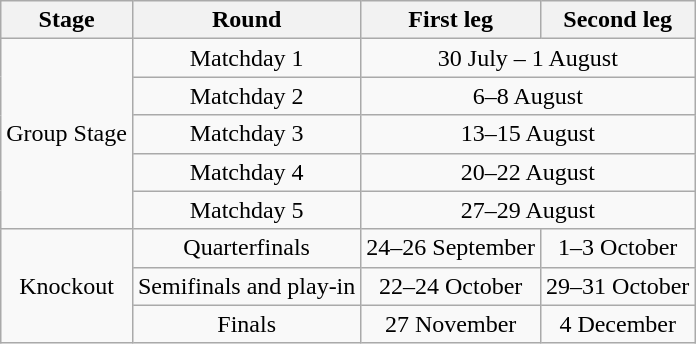<table class="wikitable" style="text-align:center">
<tr>
<th>Stage</th>
<th>Round</th>
<th>First leg</th>
<th>Second leg</th>
</tr>
<tr>
<td rowspan="5">Group Stage</td>
<td>Matchday 1</td>
<td colspan="2">30 July – 1 August</td>
</tr>
<tr>
<td>Matchday 2</td>
<td colspan="2">6–8 August</td>
</tr>
<tr>
<td>Matchday 3</td>
<td colspan="2">13–15 August</td>
</tr>
<tr>
<td>Matchday 4</td>
<td colspan="2">20–22 August</td>
</tr>
<tr>
<td>Matchday 5</td>
<td colspan="2">27–29 August</td>
</tr>
<tr>
<td rowspan="3">Knockout</td>
<td>Quarterfinals</td>
<td>24–26 September</td>
<td>1–3 October</td>
</tr>
<tr>
<td>Semifinals and play-in</td>
<td>22–24 October</td>
<td>29–31 October</td>
</tr>
<tr>
<td>Finals</td>
<td>27 November</td>
<td>4 December</td>
</tr>
</table>
